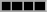<table class="wikitable">
<tr align="center" bgcolor=" ">
<td></td>
<td></td>
<td></td>
<td></td>
</tr>
<tr align="center" bgcolor=" ">
</tr>
</table>
